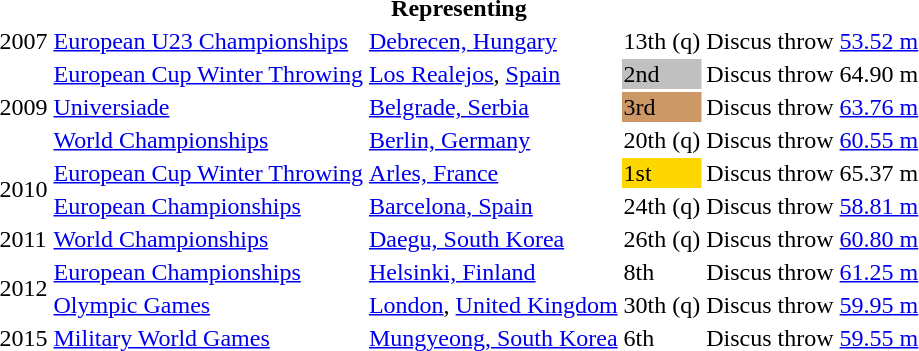<table>
<tr>
<th colspan="6">Representing </th>
</tr>
<tr>
<td>2007</td>
<td><a href='#'>European U23 Championships</a></td>
<td><a href='#'>Debrecen, Hungary</a></td>
<td>13th (q)</td>
<td>Discus throw</td>
<td><a href='#'>53.52 m</a></td>
</tr>
<tr>
<td rowspan=3>2009</td>
<td><a href='#'>European Cup Winter Throwing</a></td>
<td><a href='#'>Los Realejos</a>, <a href='#'>Spain</a></td>
<td bgcolor=silver>2nd</td>
<td>Discus throw</td>
<td>64.90 m</td>
</tr>
<tr>
<td><a href='#'>Universiade</a></td>
<td><a href='#'>Belgrade, Serbia</a></td>
<td bgcolor=cc9966>3rd</td>
<td>Discus throw</td>
<td><a href='#'>63.76 m</a></td>
</tr>
<tr>
<td><a href='#'>World Championships</a></td>
<td><a href='#'>Berlin, Germany</a></td>
<td>20th (q)</td>
<td>Discus throw</td>
<td><a href='#'>60.55 m</a></td>
</tr>
<tr>
<td rowspan=2>2010</td>
<td><a href='#'>European Cup Winter Throwing</a></td>
<td><a href='#'>Arles, France</a></td>
<td bgcolor=gold>1st</td>
<td>Discus throw</td>
<td>65.37 m</td>
</tr>
<tr>
<td><a href='#'>European Championships</a></td>
<td><a href='#'>Barcelona, Spain</a></td>
<td>24th (q)</td>
<td>Discus throw</td>
<td><a href='#'>58.81 m</a></td>
</tr>
<tr>
<td>2011</td>
<td><a href='#'>World Championships</a></td>
<td><a href='#'>Daegu, South Korea</a></td>
<td>26th (q)</td>
<td>Discus throw</td>
<td><a href='#'>60.80 m</a></td>
</tr>
<tr>
<td rowspan=2>2012</td>
<td><a href='#'>European Championships</a></td>
<td><a href='#'>Helsinki, Finland</a></td>
<td>8th</td>
<td>Discus throw</td>
<td><a href='#'>61.25 m</a></td>
</tr>
<tr>
<td><a href='#'>Olympic Games</a></td>
<td><a href='#'>London</a>, <a href='#'>United Kingdom</a></td>
<td>30th (q)</td>
<td>Discus throw</td>
<td><a href='#'>59.95 m</a></td>
</tr>
<tr>
<td>2015</td>
<td><a href='#'>Military World Games</a></td>
<td><a href='#'>Mungyeong, South Korea</a></td>
<td>6th</td>
<td>Discus throw</td>
<td><a href='#'>59.55 m</a></td>
</tr>
</table>
